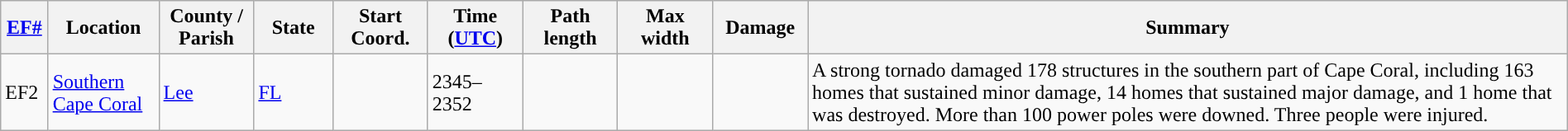<table class="wikitable sortable" style="width:100%;">
<tr>
<th scope="col"  style="width:3%; text-align:center;"><a href='#'>EF#</a></th>
<th scope="col"  style="width:7%; text-align:center;" class="unsortable">Location</th>
<th scope="col"  style="width:6%; text-align:center;" class="unsortable">County / Parish</th>
<th scope="col"  style="width:5%; text-align:center;">State</th>
<th scope="col"  style="width:6%; text-align:center;">Start Coord.</th>
<th scope="col"  style="width:6%; text-align:center;">Time (<a href='#'>UTC</a>)</th>
<th scope="col"  style="width:6%; text-align:center;">Path length</th>
<th scope="col"  style="width:6%; text-align:center;">Max width</th>
<th scope="col"  style="width:6%; text-align:center;">Damage</th>
<th scope="col" class="unsortable" style="width:48%; text-align:center;">Summary</th>
</tr>
<tr>
<td>EF2</td>
<td><a href='#'>Southern Cape Coral</a></td>
<td><a href='#'>Lee</a></td>
<td><a href='#'>FL</a></td>
<td></td>
<td>2345–2352</td>
<td></td>
<td></td>
<td></td>
<td>A strong tornado damaged 178 structures in the southern part of Cape Coral, including 163 homes that sustained minor damage, 14 homes that sustained major damage, and 1 home that was destroyed. More than 100 power poles were downed. Three people were injured.</td>
</tr>
</table>
